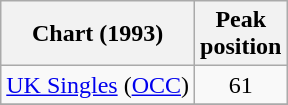<table class="wikitable sortable">
<tr>
<th>Chart (1993)</th>
<th>Peak<br>position</th>
</tr>
<tr>
<td><a href='#'>UK Singles</a> (<a href='#'>OCC</a>)</td>
<td align="center">61</td>
</tr>
<tr>
</tr>
</table>
